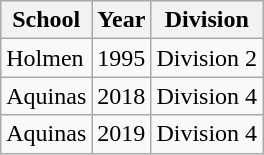<table class="wikitable">
<tr>
<th>School</th>
<th>Year</th>
<th>Division</th>
</tr>
<tr>
<td>Holmen</td>
<td>1995</td>
<td>Division 2</td>
</tr>
<tr>
<td>Aquinas</td>
<td>2018</td>
<td>Division 4</td>
</tr>
<tr>
<td>Aquinas</td>
<td>2019</td>
<td>Division 4</td>
</tr>
</table>
